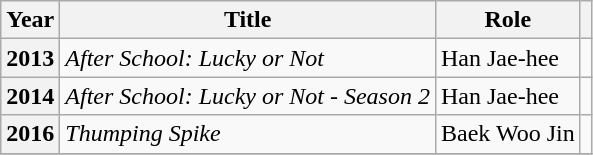<table class="wikitable sortable plainrowheaders">
<tr>
<th scope="col">Year</th>
<th scope="col">Title</th>
<th scope="col">Role</th>
<th scope="col" class="unsortable"></th>
</tr>
<tr>
<th scope="row">2013</th>
<td><em>After School: Lucky or Not</em></td>
<td>Han Jae-hee</td>
<td></td>
</tr>
<tr>
<th scope="row">2014</th>
<td><em>After School: Lucky or Not - Season 2</em></td>
<td>Han Jae-hee</td>
<td></td>
</tr>
<tr>
<th scope="row">2016</th>
<td><em>Thumping Spike</em></td>
<td>Baek Woo Jin</td>
<td></td>
</tr>
<tr>
</tr>
</table>
